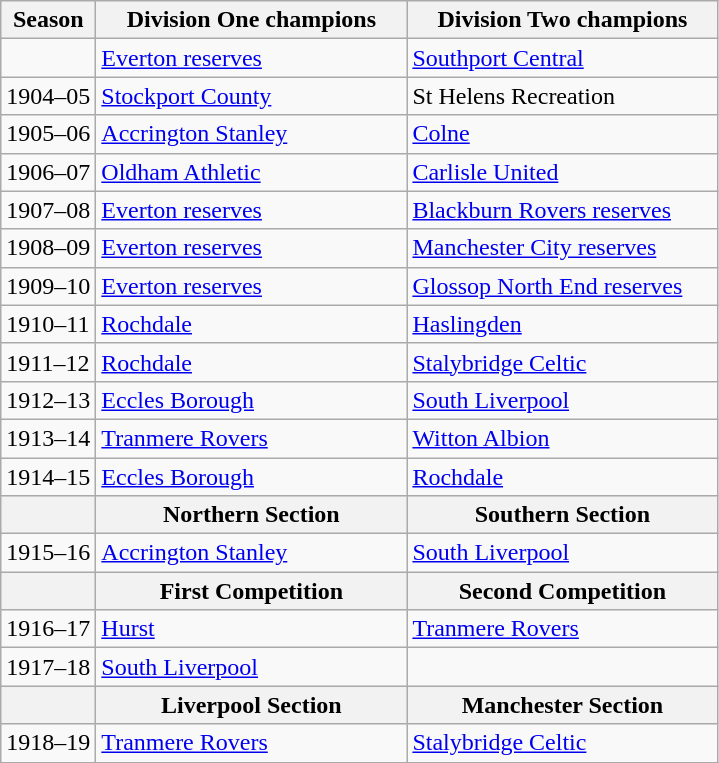<table class=wikitable style=text-align:left>
<tr>
<th>Season</th>
<th width=200>Division One champions</th>
<th width=200>Division Two champions</th>
</tr>
<tr>
<td></td>
<td><a href='#'>Everton reserves</a></td>
<td><a href='#'>Southport Central</a></td>
</tr>
<tr>
<td>1904–05</td>
<td><a href='#'>Stockport County</a></td>
<td>St Helens Recreation</td>
</tr>
<tr>
<td>1905–06</td>
<td><a href='#'>Accrington Stanley</a></td>
<td><a href='#'>Colne</a></td>
</tr>
<tr>
<td>1906–07</td>
<td><a href='#'>Oldham Athletic</a></td>
<td><a href='#'>Carlisle United</a></td>
</tr>
<tr>
<td>1907–08</td>
<td><a href='#'>Everton reserves</a></td>
<td><a href='#'>Blackburn Rovers reserves</a></td>
</tr>
<tr>
<td>1908–09</td>
<td><a href='#'>Everton reserves</a></td>
<td><a href='#'>Manchester City reserves</a></td>
</tr>
<tr>
<td>1909–10</td>
<td><a href='#'>Everton reserves</a></td>
<td><a href='#'>Glossop North End reserves</a></td>
</tr>
<tr>
<td>1910–11</td>
<td><a href='#'>Rochdale</a></td>
<td><a href='#'>Haslingden</a></td>
</tr>
<tr>
<td>1911–12</td>
<td><a href='#'>Rochdale</a></td>
<td><a href='#'>Stalybridge Celtic</a></td>
</tr>
<tr>
<td>1912–13</td>
<td><a href='#'>Eccles Borough</a></td>
<td><a href='#'>South Liverpool</a></td>
</tr>
<tr>
<td>1913–14</td>
<td><a href='#'>Tranmere Rovers</a></td>
<td><a href='#'>Witton Albion</a></td>
</tr>
<tr>
<td>1914–15</td>
<td><a href='#'>Eccles Borough</a></td>
<td><a href='#'>Rochdale</a></td>
</tr>
<tr>
<th></th>
<th>Northern Section</th>
<th>Southern Section</th>
</tr>
<tr>
<td>1915–16</td>
<td><a href='#'>Accrington Stanley</a></td>
<td><a href='#'>South Liverpool</a></td>
</tr>
<tr>
<th></th>
<th>First Competition</th>
<th>Second Competition</th>
</tr>
<tr>
<td>1916–17</td>
<td><a href='#'>Hurst</a></td>
<td><a href='#'>Tranmere Rovers</a></td>
</tr>
<tr>
<td>1917–18</td>
<td><a href='#'>South Liverpool</a></td>
<td></td>
</tr>
<tr>
<th></th>
<th>Liverpool Section</th>
<th>Manchester Section</th>
</tr>
<tr>
<td>1918–19</td>
<td><a href='#'>Tranmere Rovers</a></td>
<td><a href='#'>Stalybridge Celtic</a></td>
</tr>
</table>
